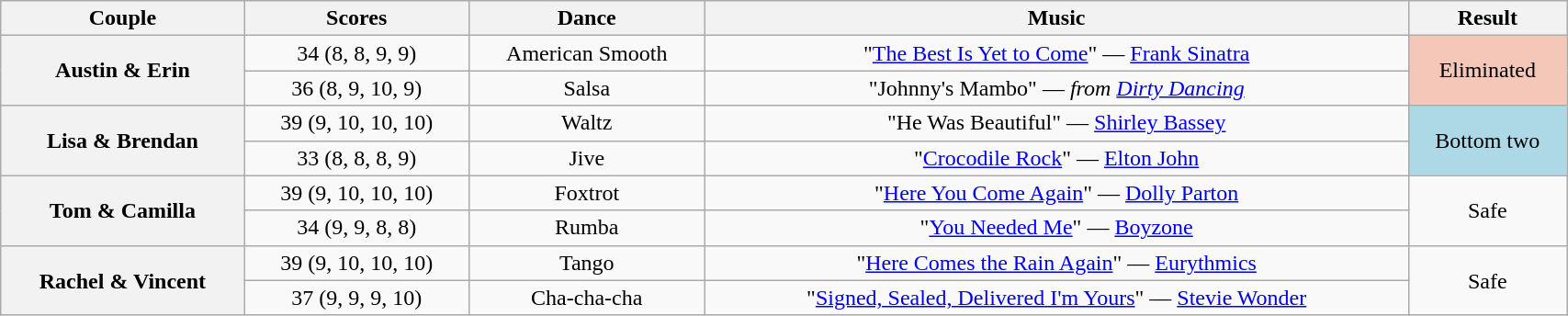<table class="wikitable sortable" style="text-align:center; width:90%">
<tr>
<th scope="col">Couple</th>
<th scope="col">Scores</th>
<th scope="col" class="unsortable">Dance</th>
<th scope="col" class="unsortable">Music</th>
<th scope="col" class="unsortable">Result</th>
</tr>
<tr>
<th scope="row" rowspan=2>Austin & Erin</th>
<td>34 (8, 8, 9, 9)</td>
<td>American Smooth</td>
<td>"<a href='#'>The Best Is Yet to Come</a>" — <a href='#'>Frank Sinatra</a></td>
<td rowspan=2 bgcolor="f4c7b8">Eliminated</td>
</tr>
<tr>
<td>36 (8, 9, 10, 9)</td>
<td>Salsa</td>
<td>"Johnny's Mambo" — <em>from <a href='#'>Dirty Dancing</a></em></td>
</tr>
<tr>
<th scope="row" rowspan=2>Lisa & Brendan</th>
<td>39 (9, 10, 10, 10)</td>
<td>Waltz</td>
<td>"He Was Beautiful" — <a href='#'>Shirley Bassey</a></td>
<td rowspan=2 bgcolor="lightblue">Bottom two</td>
</tr>
<tr>
<td>33 (8, 8, 8, 9)</td>
<td>Jive</td>
<td>"<a href='#'>Crocodile Rock</a>" — <a href='#'>Elton John</a></td>
</tr>
<tr>
<th scope="row" rowspan=2>Tom & Camilla</th>
<td>39 (9, 10, 10, 10)</td>
<td>Foxtrot</td>
<td>"<a href='#'>Here You Come Again</a>" — <a href='#'>Dolly Parton</a></td>
<td rowspan=2>Safe</td>
</tr>
<tr>
<td>34 (9, 9, 8, 8)</td>
<td>Rumba</td>
<td>"<a href='#'>You Needed Me</a>" — <a href='#'>Boyzone</a></td>
</tr>
<tr>
<th scope="row" rowspan=2>Rachel & Vincent</th>
<td>39 (9, 10, 10, 10)</td>
<td>Tango</td>
<td>"<a href='#'>Here Comes the Rain Again</a>" — <a href='#'>Eurythmics</a></td>
<td rowspan=2>Safe</td>
</tr>
<tr>
<td>37 (9, 9, 9, 10)</td>
<td>Cha-cha-cha</td>
<td>"<a href='#'>Signed, Sealed, Delivered I'm Yours</a>" — <a href='#'>Stevie Wonder</a></td>
</tr>
</table>
